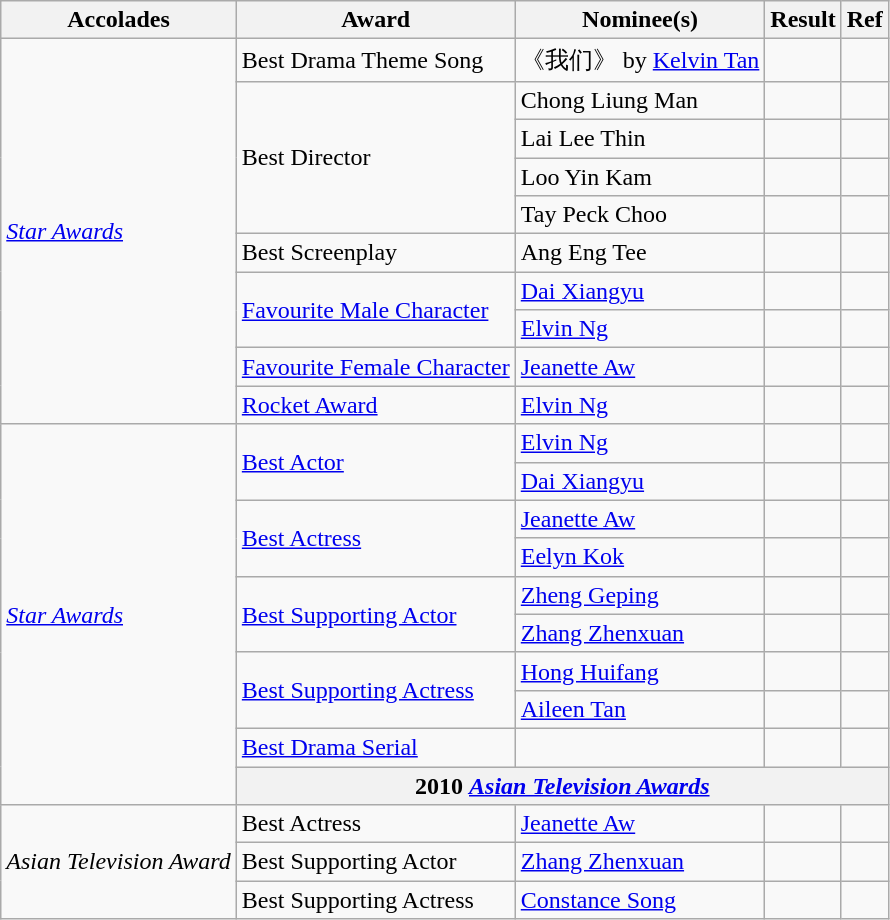<table class="wikitable">
<tr>
<th>Accolades</th>
<th>Award</th>
<th>Nominee(s)</th>
<th>Result</th>
<th>Ref</th>
</tr>
<tr>
<td rowspan="10"><em><a href='#'>Star Awards</a></em></td>
<td>Best Drama Theme Song</td>
<td>《我们》 by <a href='#'>Kelvin Tan</a></td>
<td></td>
<td></td>
</tr>
<tr>
<td rowspan="4">Best Director</td>
<td>Chong Liung Man</td>
<td></td>
<td></td>
</tr>
<tr>
<td>Lai Lee Thin</td>
<td></td>
<td></td>
</tr>
<tr>
<td>Loo Yin Kam</td>
<td></td>
<td></td>
</tr>
<tr>
<td>Tay Peck Choo  </td>
<td></td>
<td></td>
</tr>
<tr>
<td>Best Screenplay</td>
<td>Ang Eng Tee</td>
<td></td>
<td></td>
</tr>
<tr>
<td rowspan="2"><a href='#'>Favourite Male Character</a></td>
<td><a href='#'>Dai Xiangyu</a></td>
<td></td>
<td></td>
</tr>
<tr>
<td><a href='#'>Elvin Ng</a></td>
<td></td>
<td></td>
</tr>
<tr>
<td><a href='#'>Favourite Female Character</a></td>
<td><a href='#'>Jeanette Aw</a></td>
<td></td>
<td></td>
</tr>
<tr>
<td><a href='#'>Rocket Award</a></td>
<td><a href='#'>Elvin Ng</a></td>
<td></td>
<td></td>
</tr>
<tr>
<td rowspan="10"><em><a href='#'>Star Awards</a></em></td>
<td rowspan="2"><a href='#'>Best Actor</a></td>
<td><a href='#'>Elvin Ng</a></td>
<td></td>
<td></td>
</tr>
<tr>
<td><a href='#'>Dai Xiangyu</a></td>
<td></td>
<td></td>
</tr>
<tr>
<td rowspan="2"><a href='#'>Best Actress</a></td>
<td><a href='#'>Jeanette Aw</a></td>
<td></td>
<td></td>
</tr>
<tr>
<td><a href='#'>Eelyn Kok</a></td>
<td></td>
<td></td>
</tr>
<tr>
<td rowspan="2"><a href='#'>Best Supporting Actor</a></td>
<td><a href='#'>Zheng Geping</a></td>
<td></td>
<td></td>
</tr>
<tr>
<td><a href='#'>Zhang Zhenxuan</a></td>
<td></td>
<td></td>
</tr>
<tr>
<td rowspan="2"><a href='#'>Best Supporting Actress</a></td>
<td><a href='#'>Hong Huifang</a></td>
<td></td>
<td></td>
</tr>
<tr>
<td><a href='#'>Aileen Tan</a></td>
<td></td>
<td></td>
</tr>
<tr>
<td><a href='#'>Best Drama Serial</a></td>
<td></td>
<td></td>
<td></td>
</tr>
<tr>
<th colspan="4">2010 <em><a href='#'>Asian Television Awards</a></em></th>
</tr>
<tr>
<td rowspan="3"><em>Asian Television Award</em></td>
<td>Best Actress</td>
<td><a href='#'>Jeanette Aw</a></td>
<td></td>
<td></td>
</tr>
<tr>
<td>Best Supporting Actor</td>
<td><a href='#'>Zhang Zhenxuan</a></td>
<td></td>
<td></td>
</tr>
<tr>
<td>Best Supporting Actress</td>
<td><a href='#'>Constance Song</a></td>
<td></td>
<td></td>
</tr>
</table>
